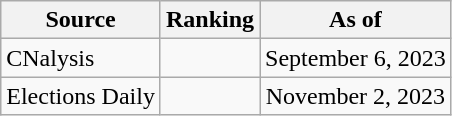<table class="wikitable" style="text-align:center">
<tr>
<th>Source</th>
<th>Ranking</th>
<th>As of</th>
</tr>
<tr>
<td align=left>CNalysis</td>
<td></td>
<td>September 6, 2023</td>
</tr>
<tr>
<td align=left>Elections Daily</td>
<td></td>
<td>November 2, 2023</td>
</tr>
</table>
